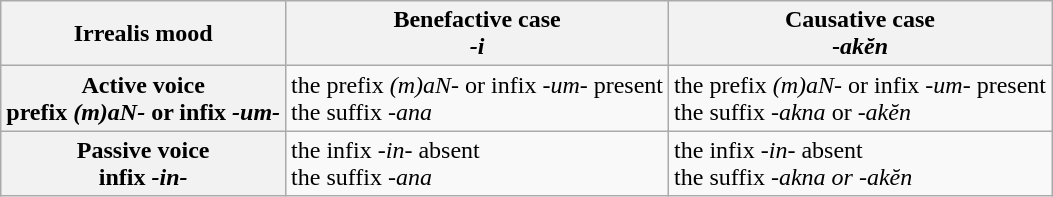<table class="wikitable">
<tr>
<th>Irrealis mood</th>
<th>Benefactive case<br><em>-i</em></th>
<th>Causative case<br>-<em>akĕn</em></th>
</tr>
<tr>
<th>Active voice<br>prefix <em>(m)aN-</em> or infix <em>-um-</em></th>
<td>the prefix <em>(m)aN-</em> or infix <em>-um-</em> present<br>the suffix <em>-ana</em></td>
<td>the prefix <em>(m)aN-</em> or infix <em>-um-</em> present<br>the suffix <em>-akna</em> or -<em>akĕn</em></td>
</tr>
<tr>
<th>Passive voice<br>infix <em>-in-</em></th>
<td>the infix <em>-in-</em> absent<br>the suffix <em>-ana</em></td>
<td>the infix <em>-in-</em> absent<br>the suffix <em>-akna or -akĕn</em></td>
</tr>
</table>
